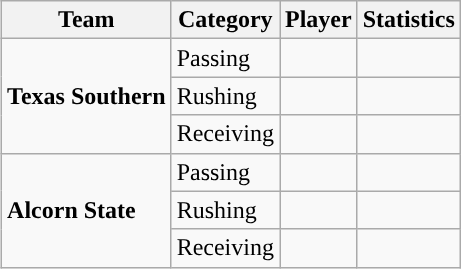<table class="wikitable" style="float: right;">
<tr>
<th>Team</th>
<th>Category</th>
<th>Player</th>
<th>Statistics</th>
</tr>
<tr>
<td rowspan=3><strong>Texas Southern</strong></td>
<td>Passing</td>
<td></td>
<td></td>
</tr>
<tr>
<td>Rushing</td>
<td></td>
<td></td>
</tr>
<tr>
<td>Receiving</td>
<td></td>
<td></td>
</tr>
<tr>
<td rowspan=3><strong>Alcorn State</strong></td>
<td>Passing</td>
<td></td>
<td></td>
</tr>
<tr>
<td>Rushing</td>
<td></td>
<td></td>
</tr>
<tr>
<td>Receiving</td>
<td></td>
<td></td>
</tr>
</table>
